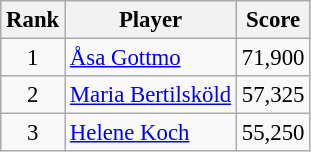<table class="wikitable" style="font-size:95%;">
<tr>
<th>Rank</th>
<th>Player</th>
<th>Score</th>
</tr>
<tr>
<td align=center>1</td>
<td> <a href='#'>Åsa Gottmo</a></td>
<td align=right>71,900</td>
</tr>
<tr>
<td align=center>2</td>
<td> <a href='#'>Maria Bertilsköld</a></td>
<td align=right>57,325</td>
</tr>
<tr>
<td align=center>3</td>
<td> <a href='#'>Helene Koch</a></td>
<td align=right>55,250</td>
</tr>
</table>
